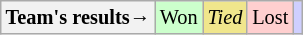<table class="wikitable" style="font-size:85%; text-align:center;">
<tr>
<th>Team's results→</th>
<td style="background-color:#cfc;">Won</td>
<td style="background-color:#F0E68C;"><em>Tied</em></td>
<td style="background-color:#FFCFCF;">Lost</td>
<td style="background-color:#CFCFFF;"><em></em></td>
</tr>
</table>
